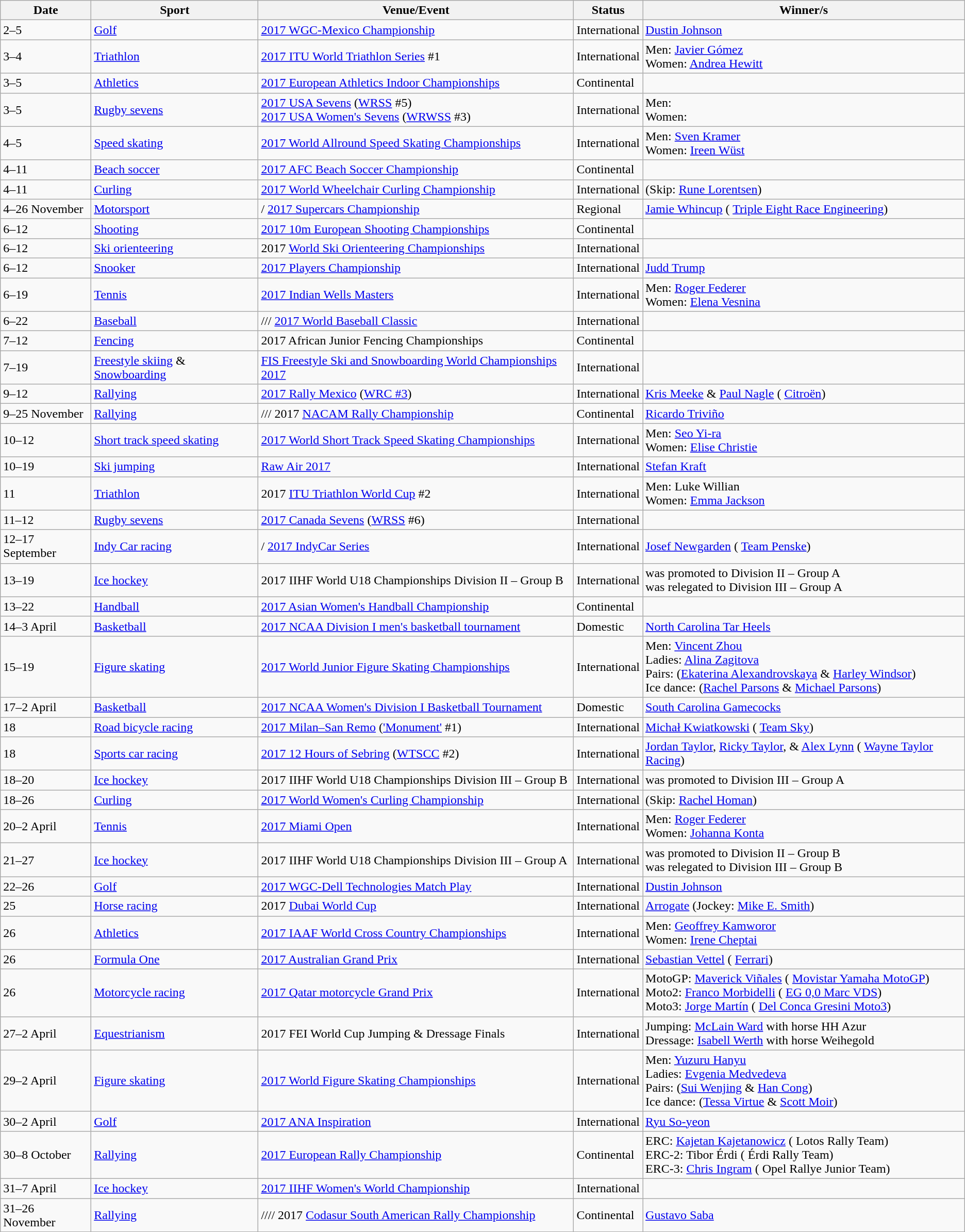<table class="wikitable sortable">
<tr>
<th>Date</th>
<th>Sport</th>
<th>Venue/Event</th>
<th>Status</th>
<th>Winner/s</th>
</tr>
<tr>
<td>2–5</td>
<td><a href='#'>Golf</a></td>
<td> <a href='#'>2017 WGC-Mexico Championship</a></td>
<td>International</td>
<td> <a href='#'>Dustin Johnson</a></td>
</tr>
<tr>
<td>3–4</td>
<td><a href='#'>Triathlon</a></td>
<td> <a href='#'>2017 ITU World Triathlon Series</a> #1</td>
<td>International</td>
<td>Men:  <a href='#'>Javier Gómez</a><br>Women:  <a href='#'>Andrea Hewitt</a></td>
</tr>
<tr>
<td>3–5</td>
<td><a href='#'>Athletics</a></td>
<td> <a href='#'>2017 European Athletics Indoor Championships</a></td>
<td>Continental</td>
<td></td>
</tr>
<tr>
<td>3–5</td>
<td><a href='#'>Rugby sevens</a></td>
<td> <a href='#'>2017 USA Sevens</a> (<a href='#'>WRSS</a> #5)<br> <a href='#'>2017 USA Women's Sevens</a> (<a href='#'>WRWSS</a> #3)</td>
<td>International</td>
<td>Men: <br>Women: </td>
</tr>
<tr>
<td>4–5</td>
<td><a href='#'>Speed skating</a></td>
<td> <a href='#'>2017 World Allround Speed Skating Championships</a></td>
<td>International</td>
<td>Men:  <a href='#'>Sven Kramer</a><br>Women:  <a href='#'>Ireen Wüst</a></td>
</tr>
<tr>
<td>4–11</td>
<td><a href='#'>Beach soccer</a></td>
<td> <a href='#'>2017 AFC Beach Soccer Championship</a></td>
<td>Continental</td>
<td></td>
</tr>
<tr>
<td>4–11</td>
<td><a href='#'>Curling</a></td>
<td> <a href='#'>2017 World Wheelchair Curling Championship</a></td>
<td>International</td>
<td> (Skip: <a href='#'>Rune Lorentsen</a>)</td>
</tr>
<tr>
<td>4–26 November</td>
<td><a href='#'>Motorsport</a></td>
<td>/ <a href='#'>2017 Supercars Championship</a></td>
<td>Regional</td>
<td> <a href='#'>Jamie Whincup</a> ( <a href='#'>Triple Eight Race Engineering</a>)</td>
</tr>
<tr>
<td>6–12</td>
<td><a href='#'>Shooting</a></td>
<td> <a href='#'>2017 10m European Shooting Championships</a></td>
<td>Continental</td>
<td></td>
</tr>
<tr>
<td>6–12</td>
<td><a href='#'>Ski orienteering</a></td>
<td> 2017 <a href='#'>World Ski Orienteering Championships</a></td>
<td>International</td>
<td></td>
</tr>
<tr>
<td>6–12</td>
<td><a href='#'>Snooker</a></td>
<td> <a href='#'>2017 Players Championship</a></td>
<td>International</td>
<td> <a href='#'>Judd Trump</a></td>
</tr>
<tr>
<td>6–19</td>
<td><a href='#'>Tennis</a></td>
<td> <a href='#'>2017 Indian Wells Masters</a></td>
<td>International</td>
<td>Men:  <a href='#'>Roger Federer</a><br>Women:  <a href='#'>Elena Vesnina</a></td>
</tr>
<tr>
<td>6–22</td>
<td><a href='#'>Baseball</a></td>
<td>/// <a href='#'>2017 World Baseball Classic</a></td>
<td>International</td>
<td></td>
</tr>
<tr>
<td>7–12</td>
<td><a href='#'>Fencing</a></td>
<td> 2017 African Junior Fencing Championships</td>
<td>Continental</td>
<td></td>
</tr>
<tr>
<td>7–19</td>
<td><a href='#'>Freestyle skiing</a> & <a href='#'>Snowboarding</a></td>
<td> <a href='#'>FIS Freestyle Ski and Snowboarding World Championships 2017</a></td>
<td>International</td>
<td></td>
</tr>
<tr>
<td>9–12</td>
<td><a href='#'>Rallying</a></td>
<td> <a href='#'>2017 Rally Mexico</a> (<a href='#'>WRC #3</a>)</td>
<td>International</td>
<td> <a href='#'>Kris Meeke</a> &  <a href='#'>Paul Nagle</a> ( <a href='#'>Citroën</a>)</td>
</tr>
<tr>
<td>9–25 November</td>
<td><a href='#'>Rallying</a></td>
<td>/// 2017 <a href='#'>NACAM Rally Championship</a></td>
<td>Continental</td>
<td> <a href='#'>Ricardo Triviño</a></td>
</tr>
<tr>
<td>10–12</td>
<td><a href='#'>Short track speed skating</a></td>
<td> <a href='#'>2017 World Short Track Speed Skating Championships</a></td>
<td>International</td>
<td>Men:  <a href='#'>Seo Yi-ra</a><br>Women:  <a href='#'>Elise Christie</a></td>
</tr>
<tr>
<td>10–19</td>
<td><a href='#'>Ski jumping</a></td>
<td> <a href='#'>Raw Air 2017</a></td>
<td>International</td>
<td> <a href='#'>Stefan Kraft</a></td>
</tr>
<tr>
<td>11</td>
<td><a href='#'>Triathlon</a></td>
<td> 2017 <a href='#'>ITU Triathlon World Cup</a> #2</td>
<td>International</td>
<td>Men:  Luke Willian<br>Women:  <a href='#'>Emma Jackson</a></td>
</tr>
<tr>
<td>11–12</td>
<td><a href='#'>Rugby sevens</a></td>
<td> <a href='#'>2017 Canada Sevens</a> (<a href='#'>WRSS</a> #6)</td>
<td>International</td>
<td></td>
</tr>
<tr>
<td>12–17 September</td>
<td><a href='#'>Indy Car racing</a></td>
<td>/ <a href='#'>2017 IndyCar Series</a></td>
<td>International</td>
<td> <a href='#'>Josef Newgarden</a> ( <a href='#'>Team Penske</a>)</td>
</tr>
<tr>
<td>13–19</td>
<td><a href='#'>Ice hockey</a></td>
<td> 2017 IIHF World U18 Championships Division II – Group B</td>
<td>International</td>
<td> was promoted to Division II – Group A<br> was relegated to Division III – Group A</td>
</tr>
<tr>
<td>13–22</td>
<td><a href='#'>Handball</a></td>
<td> <a href='#'>2017 Asian Women's Handball Championship</a></td>
<td>Continental</td>
<td></td>
</tr>
<tr>
<td>14–3 April</td>
<td><a href='#'>Basketball</a></td>
<td> <a href='#'>2017 NCAA Division I men's basketball tournament</a></td>
<td>Domestic</td>
<td> <a href='#'>North Carolina Tar Heels</a></td>
</tr>
<tr>
<td>15–19</td>
<td><a href='#'>Figure skating</a></td>
<td> <a href='#'>2017 World Junior Figure Skating Championships</a></td>
<td>International</td>
<td>Men:  <a href='#'>Vincent Zhou</a><br>Ladies:  <a href='#'>Alina Zagitova</a><br>Pairs:  (<a href='#'>Ekaterina Alexandrovskaya</a> & <a href='#'>Harley Windsor</a>)<br>Ice dance:  (<a href='#'>Rachel Parsons</a> & <a href='#'>Michael Parsons</a>)</td>
</tr>
<tr>
<td>17–2 April</td>
<td><a href='#'>Basketball</a></td>
<td> <a href='#'>2017 NCAA Women's Division I Basketball Tournament</a></td>
<td>Domestic</td>
<td> <a href='#'>South Carolina Gamecocks</a></td>
</tr>
<tr>
<td>18</td>
<td><a href='#'>Road bicycle racing</a></td>
<td> <a href='#'>2017 Milan–San Remo</a> (<a href='#'>'Monument'</a> #1)</td>
<td>International</td>
<td> <a href='#'>Michał Kwiatkowski</a> ( <a href='#'>Team Sky</a>)</td>
</tr>
<tr>
<td>18</td>
<td><a href='#'>Sports car racing</a></td>
<td> <a href='#'>2017 12 Hours of Sebring</a> (<a href='#'>WTSCC</a> #2)</td>
<td>International</td>
<td> <a href='#'>Jordan Taylor</a>,  <a href='#'>Ricky Taylor</a>, &  <a href='#'>Alex Lynn</a> ( <a href='#'>Wayne Taylor Racing</a>)</td>
</tr>
<tr>
<td>18–20</td>
<td><a href='#'>Ice hockey</a></td>
<td> 2017 IIHF World U18 Championships Division III – Group B</td>
<td>International</td>
<td> was promoted to Division III – Group A</td>
</tr>
<tr>
<td>18–26</td>
<td><a href='#'>Curling</a></td>
<td> <a href='#'>2017 World Women's Curling Championship</a></td>
<td>International</td>
<td> (Skip: <a href='#'>Rachel Homan</a>)</td>
</tr>
<tr>
<td>20–2 April</td>
<td><a href='#'>Tennis</a></td>
<td> <a href='#'>2017 Miami Open</a></td>
<td>International</td>
<td>Men:  <a href='#'>Roger Federer</a><br>Women:  <a href='#'>Johanna Konta</a></td>
</tr>
<tr>
<td>21–27</td>
<td><a href='#'>Ice hockey</a></td>
<td> 2017 IIHF World U18 Championships Division III – Group A</td>
<td>International</td>
<td> was promoted to Division II – Group B<br> was relegated to Division III – Group B</td>
</tr>
<tr>
<td>22–26</td>
<td><a href='#'>Golf</a></td>
<td> <a href='#'>2017 WGC-Dell Technologies Match Play</a></td>
<td>International</td>
<td> <a href='#'>Dustin Johnson</a></td>
</tr>
<tr>
<td>25</td>
<td><a href='#'>Horse racing</a></td>
<td> 2017 <a href='#'>Dubai World Cup</a></td>
<td>International</td>
<td> <a href='#'>Arrogate</a> (Jockey:  <a href='#'>Mike E. Smith</a>)</td>
</tr>
<tr>
<td>26</td>
<td><a href='#'>Athletics</a></td>
<td> <a href='#'>2017 IAAF World Cross Country Championships</a></td>
<td>International</td>
<td>Men:  <a href='#'>Geoffrey Kamworor</a><br>Women:  <a href='#'>Irene Cheptai</a></td>
</tr>
<tr>
<td>26</td>
<td><a href='#'>Formula One</a></td>
<td> <a href='#'>2017 Australian Grand Prix</a></td>
<td>International</td>
<td> <a href='#'>Sebastian Vettel</a> ( <a href='#'>Ferrari</a>)</td>
</tr>
<tr>
<td>26</td>
<td><a href='#'>Motorcycle racing</a></td>
<td> <a href='#'>2017 Qatar motorcycle Grand Prix</a></td>
<td>International</td>
<td>MotoGP:  <a href='#'>Maverick Viñales</a> ( <a href='#'>Movistar Yamaha MotoGP</a>)<br>Moto2:  <a href='#'>Franco Morbidelli</a> ( <a href='#'>EG 0,0 Marc VDS</a>)<br>Moto3:  <a href='#'>Jorge Martín</a> ( <a href='#'>Del Conca Gresini Moto3</a>)</td>
</tr>
<tr>
<td>27–2 April</td>
<td><a href='#'>Equestrianism</a></td>
<td> 2017 FEI World Cup Jumping & Dressage Finals</td>
<td>International</td>
<td>Jumping:  <a href='#'>McLain Ward</a> with horse HH Azur<br>Dressage:  <a href='#'>Isabell Werth</a> with horse Weihegold</td>
</tr>
<tr>
<td>29–2 April</td>
<td><a href='#'>Figure skating</a></td>
<td> <a href='#'>2017 World Figure Skating Championships</a></td>
<td>International</td>
<td>Men:  <a href='#'>Yuzuru Hanyu</a><br>Ladies:  <a href='#'>Evgenia Medvedeva</a><br>Pairs:  (<a href='#'>Sui Wenjing</a> & <a href='#'>Han Cong</a>)<br>Ice dance:  (<a href='#'>Tessa Virtue</a> & <a href='#'>Scott Moir</a>)</td>
</tr>
<tr>
<td>30–2 April</td>
<td><a href='#'>Golf</a></td>
<td> <a href='#'>2017 ANA Inspiration</a></td>
<td>International</td>
<td> <a href='#'>Ryu So-yeon</a></td>
</tr>
<tr>
<td>30–8 October</td>
<td><a href='#'>Rallying</a></td>
<td> <a href='#'>2017 European Rally Championship</a></td>
<td>Continental</td>
<td>ERC:  <a href='#'>Kajetan Kajetanowicz</a> ( Lotos Rally Team)<br>ERC-2:  Tibor Érdi ( Érdi Rally Team)<br>ERC-3:  <a href='#'>Chris Ingram</a> ( Opel Rallye Junior Team)</td>
</tr>
<tr>
<td>31–7 April</td>
<td><a href='#'>Ice hockey</a></td>
<td> <a href='#'>2017 IIHF Women's World Championship</a></td>
<td>International</td>
<td></td>
</tr>
<tr>
<td>31–26 November</td>
<td><a href='#'>Rallying</a></td>
<td>//// 2017 <a href='#'>Codasur South American Rally Championship</a></td>
<td>Continental</td>
<td> <a href='#'>Gustavo Saba</a></td>
</tr>
</table>
